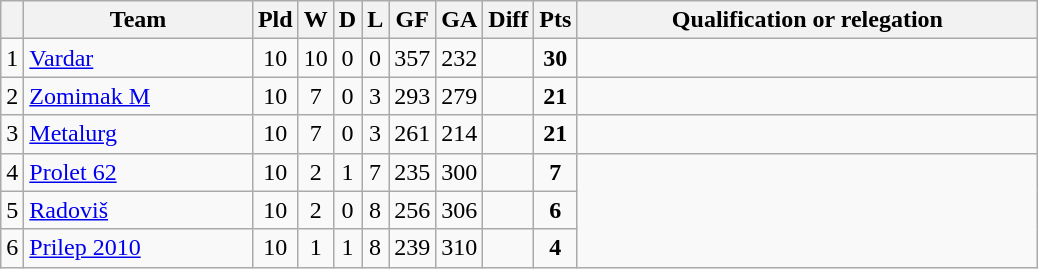<table class="wikitable sortable" style="text-align:center">
<tr>
<th></th>
<th width="145">Team</th>
<th>Pld</th>
<th>W</th>
<th>D</th>
<th>L</th>
<th>GF</th>
<th>GA</th>
<th>Diff</th>
<th>Pts</th>
<th width="300">Qualification or relegation</th>
</tr>
<tr>
<td>1</td>
<td align=left> <a href='#'>Vardar</a></td>
<td>10</td>
<td>10</td>
<td>0</td>
<td>0</td>
<td>357</td>
<td>232</td>
<td></td>
<td><strong>30</strong></td>
<td></td>
</tr>
<tr>
<td>2</td>
<td align=left><a href='#'>Zomimak M</a></td>
<td>10</td>
<td>7</td>
<td>0</td>
<td>3</td>
<td>293</td>
<td>279</td>
<td></td>
<td><strong>21</strong></td>
<td></td>
</tr>
<tr>
<td>3</td>
<td align=left><a href='#'>Metalurg</a></td>
<td>10</td>
<td>7</td>
<td>0</td>
<td>3</td>
<td>261</td>
<td>214</td>
<td></td>
<td><strong>21</strong></td>
<td></td>
</tr>
<tr>
<td>4</td>
<td align=left> <a href='#'>Prolet 62</a></td>
<td>10</td>
<td>2</td>
<td>1</td>
<td>7</td>
<td>235</td>
<td>300</td>
<td></td>
<td><strong>7</strong></td>
</tr>
<tr>
<td>5</td>
<td align=left> <a href='#'>Radoviš</a></td>
<td>10</td>
<td>2</td>
<td>0</td>
<td>8</td>
<td>256</td>
<td>306</td>
<td></td>
<td><strong>6</strong></td>
</tr>
<tr>
<td>6</td>
<td align=left> <a href='#'>Prilep 2010</a></td>
<td>10</td>
<td>1</td>
<td>1</td>
<td>8</td>
<td>239</td>
<td>310</td>
<td></td>
<td><strong>4</strong></td>
</tr>
</table>
